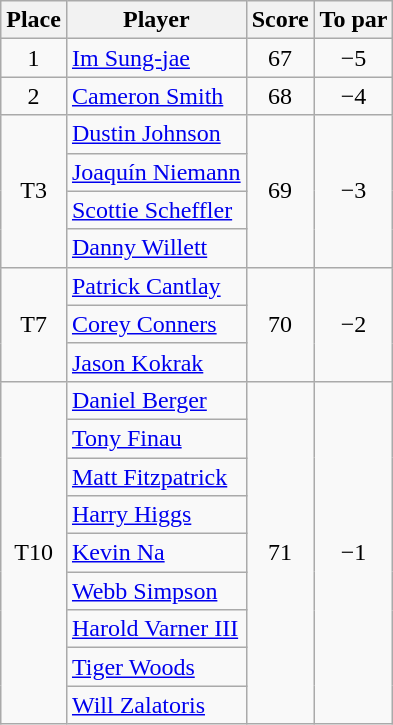<table class="wikitable">
<tr>
<th>Place</th>
<th>Player</th>
<th>Score</th>
<th>To par</th>
</tr>
<tr>
<td align=center>1</td>
<td> <a href='#'>Im Sung-jae</a></td>
<td align=center>67</td>
<td align=center>−5</td>
</tr>
<tr>
<td align=center>2</td>
<td> <a href='#'>Cameron Smith</a></td>
<td align=center>68</td>
<td align=center>−4</td>
</tr>
<tr>
<td rowspan=4 align=center>T3</td>
<td> <a href='#'>Dustin Johnson</a></td>
<td rowspan=4 align=center>69</td>
<td rowspan=4 align=center>−3</td>
</tr>
<tr>
<td> <a href='#'>Joaquín Niemann</a></td>
</tr>
<tr>
<td> <a href='#'>Scottie Scheffler</a></td>
</tr>
<tr>
<td> <a href='#'>Danny Willett</a></td>
</tr>
<tr>
<td rowspan=3 align=center>T7</td>
<td> <a href='#'>Patrick Cantlay</a></td>
<td rowspan=3 align=center>70</td>
<td rowspan=3 align=center>−2</td>
</tr>
<tr>
<td> <a href='#'>Corey Conners</a></td>
</tr>
<tr>
<td> <a href='#'>Jason Kokrak</a></td>
</tr>
<tr>
<td rowspan=9 align=center>T10</td>
<td> <a href='#'>Daniel Berger</a></td>
<td rowspan=9 align=center>71</td>
<td rowspan=9 align=center>−1</td>
</tr>
<tr>
<td> <a href='#'>Tony Finau</a></td>
</tr>
<tr>
<td> <a href='#'>Matt Fitzpatrick</a></td>
</tr>
<tr>
<td> <a href='#'>Harry Higgs</a></td>
</tr>
<tr>
<td> <a href='#'>Kevin Na</a></td>
</tr>
<tr>
<td> <a href='#'>Webb Simpson</a></td>
</tr>
<tr>
<td> <a href='#'>Harold Varner III</a></td>
</tr>
<tr>
<td> <a href='#'>Tiger Woods</a></td>
</tr>
<tr>
<td> <a href='#'>Will Zalatoris</a></td>
</tr>
</table>
